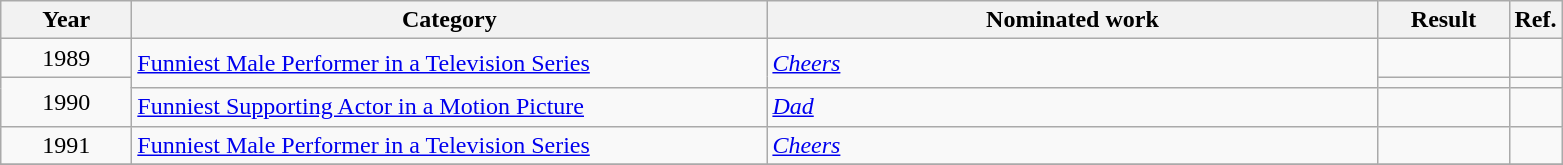<table class=wikitable>
<tr>
<th scope="col" style="width:5em;">Year</th>
<th scope="col" style="width:26em;">Category</th>
<th scope="col" style="width:25em;">Nominated work</th>
<th scope="col" style="width:5em;">Result</th>
<th>Ref.</th>
</tr>
<tr>
<td style="text-align:center;">1989</td>
<td rowspan=2><a href='#'>Funniest Male Performer in a Television Series</a></td>
<td rowspan=2><em><a href='#'>Cheers</a></em></td>
<td></td>
<td></td>
</tr>
<tr>
<td style="text-align:center;", rowspan=2>1990</td>
<td></td>
<td></td>
</tr>
<tr>
<td><a href='#'>Funniest Supporting Actor in a Motion Picture</a></td>
<td><em><a href='#'>Dad</a></em></td>
<td></td>
<td></td>
</tr>
<tr>
<td style="text-align:center;">1991</td>
<td><a href='#'>Funniest Male Performer in a Television Series</a></td>
<td><em><a href='#'>Cheers</a></em></td>
<td></td>
<td></td>
</tr>
<tr>
</tr>
</table>
